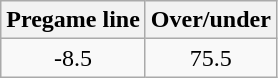<table class="wikitable" style="margin-left: auto; margin-right: auto; border: none; display: inline-table;">
<tr align="center">
<th style=>Pregame line</th>
<th style=>Over/under</th>
</tr>
<tr align="center">
<td>-8.5</td>
<td>75.5</td>
</tr>
</table>
